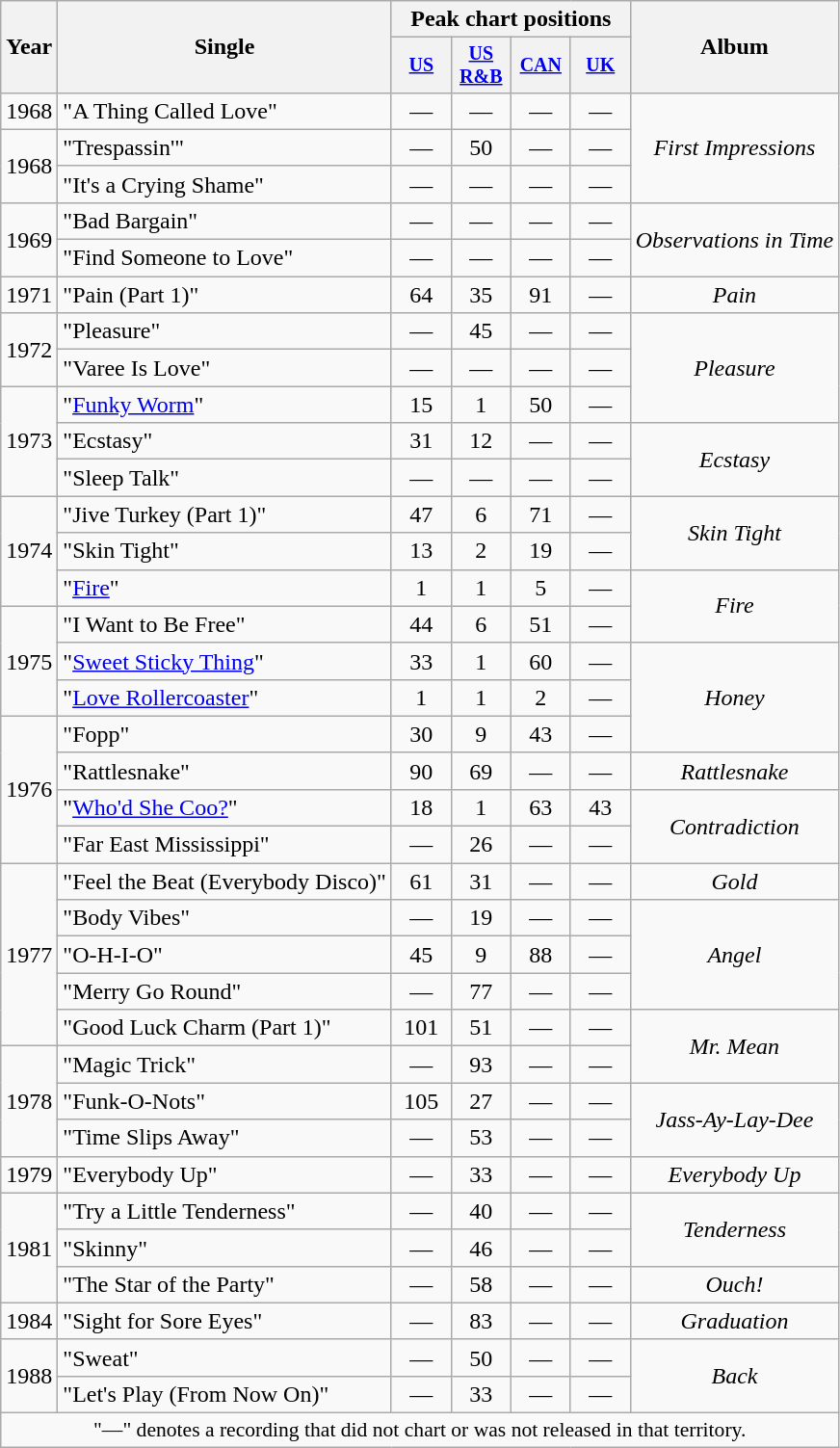<table class="wikitable" style="text-align:center;">
<tr>
<th rowspan="2">Year</th>
<th rowspan="2">Single</th>
<th colspan="4">Peak chart positions</th>
<th rowspan="2">Album</th>
</tr>
<tr style="font-size:smaller;">
<th style="width:35px;"><a href='#'>US</a><br></th>
<th style="width:35px;"><a href='#'>US<br>R&B</a><br></th>
<th style="width:35px;"><a href='#'>CAN</a><br></th>
<th style="width:35px;"><a href='#'>UK</a><br></th>
</tr>
<tr>
<td>1968</td>
<td style="text-align:left;">"A Thing Called Love"</td>
<td>—</td>
<td>—</td>
<td>—</td>
<td>—</td>
<td rowspan="3"><em>First Impressions</em></td>
</tr>
<tr>
<td rowspan="2">1968</td>
<td style="text-align:left;">"Trespassin'"</td>
<td>—</td>
<td>50</td>
<td>—</td>
<td>—</td>
</tr>
<tr>
<td style="text-align:left;">"It's a Crying Shame"</td>
<td>—</td>
<td>—</td>
<td>—</td>
<td>—</td>
</tr>
<tr>
<td rowspan="2">1969</td>
<td style="text-align:left;">"Bad Bargain"</td>
<td>—</td>
<td>—</td>
<td>—</td>
<td>—</td>
<td rowspan="2"><em>Observations in Time</em></td>
</tr>
<tr>
<td style="text-align:left;">"Find Someone to Love"</td>
<td>—</td>
<td>—</td>
<td>—</td>
<td>—</td>
</tr>
<tr>
<td>1971</td>
<td style="text-align:left;">"Pain (Part 1)"</td>
<td>64</td>
<td>35</td>
<td>91</td>
<td>—</td>
<td rowspan="1"><em>Pain</em></td>
</tr>
<tr>
<td rowspan="2">1972</td>
<td style="text-align:left;">"Pleasure"</td>
<td>—</td>
<td>45</td>
<td>—</td>
<td>—</td>
<td rowspan="3"><em>Pleasure</em></td>
</tr>
<tr>
<td style="text-align:left;">"Varee Is Love"</td>
<td>—</td>
<td>—</td>
<td>—</td>
<td>—</td>
</tr>
<tr>
<td rowspan="3">1973</td>
<td style="text-align:left;">"<a href='#'>Funky Worm</a>"</td>
<td>15</td>
<td>1</td>
<td>50</td>
<td>—</td>
</tr>
<tr>
<td style="text-align:left;">"Ecstasy"</td>
<td>31</td>
<td>12</td>
<td>—</td>
<td>—</td>
<td rowspan="2"><em>Ecstasy</em></td>
</tr>
<tr>
<td style="text-align:left;">"Sleep Talk"</td>
<td>—</td>
<td>—</td>
<td>—</td>
<td>—</td>
</tr>
<tr>
<td rowspan="3">1974</td>
<td style="text-align:left;">"Jive Turkey (Part 1)"</td>
<td>47</td>
<td>6</td>
<td>71</td>
<td>—</td>
<td rowspan="2"><em>Skin Tight</em></td>
</tr>
<tr>
<td style="text-align:left;">"Skin Tight"</td>
<td>13</td>
<td>2</td>
<td>19</td>
<td>—</td>
</tr>
<tr>
<td style="text-align:left;">"<a href='#'>Fire</a>" </td>
<td>1</td>
<td>1</td>
<td>5</td>
<td>—</td>
<td rowspan="2"><em>Fire</em></td>
</tr>
<tr>
<td rowspan="3">1975</td>
<td style="text-align:left;">"I Want to Be Free"</td>
<td>44</td>
<td>6</td>
<td>51</td>
<td>—</td>
</tr>
<tr>
<td style="text-align:left;">"<a href='#'>Sweet Sticky Thing</a>"</td>
<td>33</td>
<td>1</td>
<td>60</td>
<td>—</td>
<td rowspan="3"><em>Honey</em></td>
</tr>
<tr>
<td style="text-align:left;">"<a href='#'>Love Rollercoaster</a>"</td>
<td>1</td>
<td>1</td>
<td>2</td>
<td>—</td>
</tr>
<tr>
<td rowspan="4">1976</td>
<td style="text-align:left;">"Fopp"</td>
<td>30</td>
<td>9</td>
<td>43</td>
<td>—</td>
</tr>
<tr>
<td style="text-align:left;">"Rattlesnake"</td>
<td>90</td>
<td>69</td>
<td>—</td>
<td>—</td>
<td rowspan=""1><em>Rattlesnake</em></td>
</tr>
<tr>
<td style="text-align:left;">"<a href='#'>Who'd She Coo?</a>"</td>
<td>18</td>
<td>1</td>
<td>63</td>
<td>43</td>
<td rowspan="2"><em>Contradiction</em></td>
</tr>
<tr>
<td style="text-align:left;">"Far East Mississippi"</td>
<td>—</td>
<td>26</td>
<td>—</td>
<td>—</td>
</tr>
<tr>
<td rowspan="5">1977</td>
<td style="text-align:left;">"Feel the Beat (Everybody Disco)"</td>
<td>61</td>
<td>31</td>
<td>—</td>
<td>—</td>
<td rowspan="1"><em>Gold</em></td>
</tr>
<tr>
<td style="text-align:left;">"Body Vibes"</td>
<td>—</td>
<td>19</td>
<td>—</td>
<td>—</td>
<td rowspan="3"><em>Angel</em></td>
</tr>
<tr>
<td style="text-align:left;">"O-H-I-O"</td>
<td>45</td>
<td>9</td>
<td>88</td>
<td>—</td>
</tr>
<tr>
<td style="text-align:left;">"Merry Go Round"</td>
<td>—</td>
<td>77</td>
<td>—</td>
<td>—</td>
</tr>
<tr>
<td style="text-align:left;">"Good Luck Charm (Part 1)"</td>
<td>101</td>
<td>51</td>
<td>—</td>
<td>—</td>
<td rowspan="2"><em>Mr. Mean</em></td>
</tr>
<tr>
<td rowspan="3">1978</td>
<td style="text-align:left;">"Magic Trick"</td>
<td>—</td>
<td>93</td>
<td>—</td>
<td>—</td>
</tr>
<tr>
<td style="text-align:left;">"Funk-O-Nots"</td>
<td>105</td>
<td>27</td>
<td>—</td>
<td>—</td>
<td rowspan="2"><em>Jass-Ay-Lay-Dee</em></td>
</tr>
<tr>
<td style="text-align:left;">"Time Slips Away"</td>
<td>—</td>
<td>53</td>
<td>—</td>
<td>—</td>
</tr>
<tr>
<td>1979</td>
<td style="text-align:left;">"Everybody Up"</td>
<td>—</td>
<td>33</td>
<td>—</td>
<td>—</td>
<td rowspan="1"><em>Everybody Up</em></td>
</tr>
<tr>
<td rowspan="3">1981</td>
<td style="text-align:left;">"Try a Little Tenderness"</td>
<td>—</td>
<td>40</td>
<td>—</td>
<td>—</td>
<td rowspan="2"><em>Tenderness</em></td>
</tr>
<tr>
<td style="text-align:left;">"Skinny"</td>
<td>—</td>
<td>46</td>
<td>—</td>
<td>—</td>
</tr>
<tr>
<td style="text-align:left;">"The Star of the Party"</td>
<td>—</td>
<td>58</td>
<td>—</td>
<td>—</td>
<td rowspan="1"><em>Ouch!</em></td>
</tr>
<tr>
<td>1984</td>
<td style="text-align:left;">"Sight for Sore Eyes"</td>
<td>—</td>
<td>83</td>
<td>—</td>
<td>—</td>
<td rowspan="1"><em>Graduation</em></td>
</tr>
<tr>
<td rowspan="2">1988</td>
<td style="text-align:left;">"Sweat"</td>
<td>—</td>
<td>50</td>
<td>—</td>
<td>—</td>
<td rowspan="2"><em>Back</em></td>
</tr>
<tr>
<td style="text-align:left;">"Let's Play (From Now On)"</td>
<td>—</td>
<td>33</td>
<td>—</td>
<td>—</td>
</tr>
<tr>
<td colspan="15" style="font-size:90%">"—" denotes a recording that did not chart or was not released in that territory.</td>
</tr>
</table>
